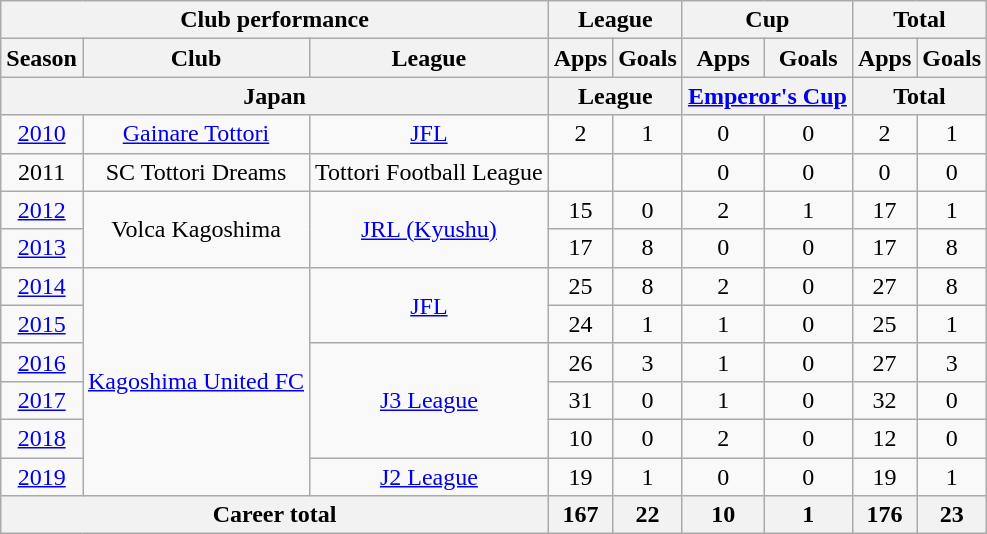<table class="wikitable" style="text-align:center">
<tr>
<th colspan=3>Club performance</th>
<th colspan=2>League</th>
<th colspan=2>Cup</th>
<th colspan=2>Total</th>
</tr>
<tr>
<th>Season</th>
<th>Club</th>
<th>League</th>
<th>Apps</th>
<th>Goals</th>
<th>Apps</th>
<th>Goals</th>
<th>Apps</th>
<th>Goals</th>
</tr>
<tr>
<th colspan=3>Japan</th>
<th colspan=2>League</th>
<th colspan=2><a href='#'>Emperor's Cup</a></th>
<th colspan=2>Total</th>
</tr>
<tr>
<td><a href='#'>2010</a></td>
<td rowspan="1"><a href='#'>Gainare Tottori</a></td>
<td rowspan="1"><a href='#'>JFL</a></td>
<td>2</td>
<td>1</td>
<td>0</td>
<td>0</td>
<td>2</td>
<td>1</td>
</tr>
<tr>
<td>2011</td>
<td>SC Tottori Dreams</td>
<td>Tottori Football League</td>
<td></td>
<td></td>
<td>0</td>
<td>0</td>
<td>0</td>
<td>0</td>
</tr>
<tr>
<td><a href='#'>2012</a></td>
<td rowspan="2">Volca Kagoshima</td>
<td rowspan="2"><a href='#'>JRL (Kyushu)</a></td>
<td>15</td>
<td>0</td>
<td>2</td>
<td>1</td>
<td>17</td>
<td>1</td>
</tr>
<tr>
<td><a href='#'>2013</a></td>
<td>17</td>
<td>8</td>
<td>0</td>
<td>0</td>
<td>17</td>
<td>8</td>
</tr>
<tr>
<td><a href='#'>2014</a></td>
<td rowspan="6"><a href='#'>Kagoshima United FC</a></td>
<td rowspan="2"><a href='#'>JFL</a></td>
<td>25</td>
<td>8</td>
<td>2</td>
<td>0</td>
<td>27</td>
<td>8</td>
</tr>
<tr>
<td><a href='#'>2015</a></td>
<td>24</td>
<td>1</td>
<td>1</td>
<td>0</td>
<td>25</td>
<td>1</td>
</tr>
<tr>
<td><a href='#'>2016</a></td>
<td rowspan="3"><a href='#'>J3 League</a></td>
<td>26</td>
<td>3</td>
<td>1</td>
<td>0</td>
<td>27</td>
<td>3</td>
</tr>
<tr>
<td><a href='#'>2017</a></td>
<td>31</td>
<td>0</td>
<td>1</td>
<td>0</td>
<td>32</td>
<td>0</td>
</tr>
<tr>
<td><a href='#'>2018</a></td>
<td>10</td>
<td>0</td>
<td>2</td>
<td>0</td>
<td>12</td>
<td>0</td>
</tr>
<tr>
<td><a href='#'>2019</a></td>
<td><a href='#'>J2 League</a></td>
<td>19</td>
<td>1</td>
<td>0</td>
<td>0</td>
<td>19</td>
<td>1</td>
</tr>
<tr>
<th colspan=3>Career total</th>
<th>167</th>
<th>22</th>
<th>10</th>
<th>1</th>
<th>176</th>
<th>23</th>
</tr>
</table>
